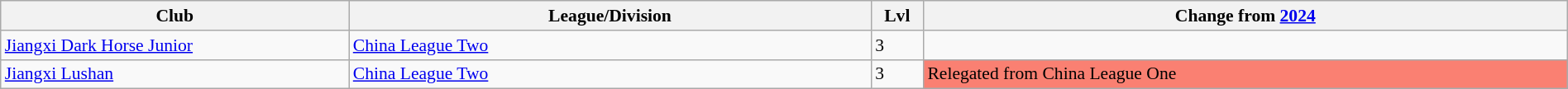<table class="wikitable sortable" width="100%" style="font-size:90%">
<tr>
<th width="20%">Club</th>
<th width="30%">League/Division</th>
<th width="3%">Lvl</th>
<th width="37%">Change from <a href='#'>2024</a></th>
</tr>
<tr>
<td><a href='#'>Jiangxi Dark Horse Junior</a></td>
<td><a href='#'>China League Two</a></td>
<td>3</td>
<td></td>
</tr>
<tr>
<td><a href='#'>Jiangxi Lushan</a></td>
<td><a href='#'>China League Two</a></td>
<td>3</td>
<td style="background:salmon">Relegated from China League One</td>
</tr>
</table>
